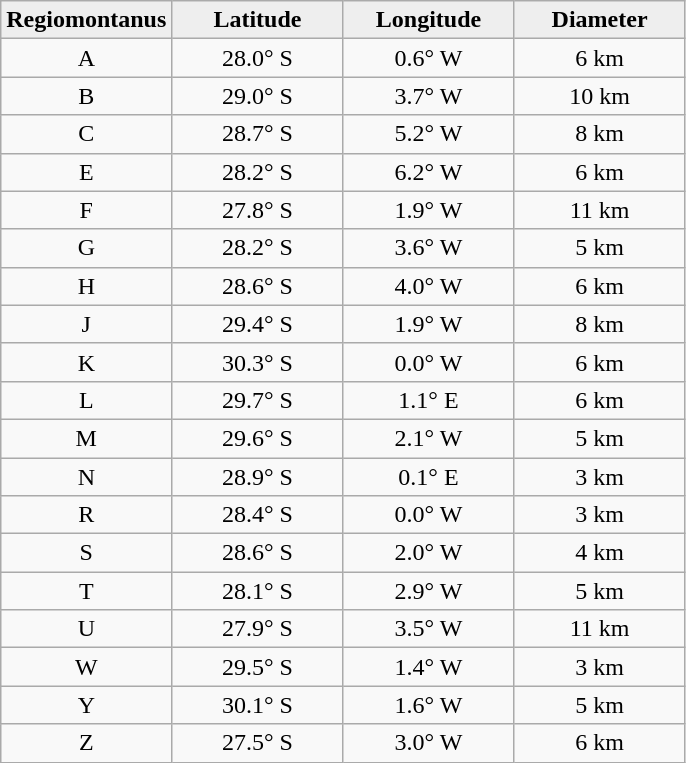<table class="wikitable">
<tr>
<th width="25%" style="background:#eeeeee;">Regiomontanus</th>
<th width="25%" style="background:#eeeeee;">Latitude</th>
<th width="25%" style="background:#eeeeee;">Longitude</th>
<th width="25%" style="background:#eeeeee;">Diameter</th>
</tr>
<tr>
<td align="center">A</td>
<td align="center">28.0° S</td>
<td align="center">0.6° W</td>
<td align="center">6 km</td>
</tr>
<tr>
<td align="center">B</td>
<td align="center">29.0° S</td>
<td align="center">3.7° W</td>
<td align="center">10 km</td>
</tr>
<tr>
<td align="center">C</td>
<td align="center">28.7° S</td>
<td align="center">5.2° W</td>
<td align="center">8 km</td>
</tr>
<tr>
<td align="center">E</td>
<td align="center">28.2° S</td>
<td align="center">6.2° W</td>
<td align="center">6 km</td>
</tr>
<tr>
<td align="center">F</td>
<td align="center">27.8° S</td>
<td align="center">1.9° W</td>
<td align="center">11 km</td>
</tr>
<tr>
<td align="center">G</td>
<td align="center">28.2° S</td>
<td align="center">3.6° W</td>
<td align="center">5 km</td>
</tr>
<tr>
<td align="center">H</td>
<td align="center">28.6° S</td>
<td align="center">4.0° W</td>
<td align="center">6 km</td>
</tr>
<tr>
<td align="center">J</td>
<td align="center">29.4° S</td>
<td align="center">1.9° W</td>
<td align="center">8 km</td>
</tr>
<tr>
<td align="center">K</td>
<td align="center">30.3° S</td>
<td align="center">0.0° W</td>
<td align="center">6 km</td>
</tr>
<tr>
<td align="center">L</td>
<td align="center">29.7° S</td>
<td align="center">1.1° E</td>
<td align="center">6 km</td>
</tr>
<tr>
<td align="center">M</td>
<td align="center">29.6° S</td>
<td align="center">2.1° W</td>
<td align="center">5 km</td>
</tr>
<tr>
<td align="center">N</td>
<td align="center">28.9° S</td>
<td align="center">0.1° E</td>
<td align="center">3 km</td>
</tr>
<tr>
<td align="center">R</td>
<td align="center">28.4° S</td>
<td align="center">0.0° W</td>
<td align="center">3 km</td>
</tr>
<tr>
<td align="center">S</td>
<td align="center">28.6° S</td>
<td align="center">2.0° W</td>
<td align="center">4 km</td>
</tr>
<tr>
<td align="center">T</td>
<td align="center">28.1° S</td>
<td align="center">2.9° W</td>
<td align="center">5 km</td>
</tr>
<tr>
<td align="center">U</td>
<td align="center">27.9° S</td>
<td align="center">3.5° W</td>
<td align="center">11 km</td>
</tr>
<tr>
<td align="center">W</td>
<td align="center">29.5° S</td>
<td align="center">1.4° W</td>
<td align="center">3 km</td>
</tr>
<tr>
<td align="center">Y</td>
<td align="center">30.1° S</td>
<td align="center">1.6° W</td>
<td align="center">5 km</td>
</tr>
<tr>
<td align="center">Z</td>
<td align="center">27.5° S</td>
<td align="center">3.0° W</td>
<td align="center">6 km</td>
</tr>
</table>
